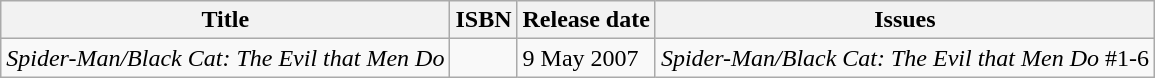<table class="wikitable">
<tr>
<th>Title</th>
<th>ISBN</th>
<th>Release date</th>
<th>Issues</th>
</tr>
<tr>
<td><em>Spider-Man/Black Cat: The Evil that Men Do</em></td>
<td></td>
<td>9 May 2007</td>
<td><em>Spider-Man/Black Cat: The Evil that Men Do</em> #1-6</td>
</tr>
</table>
